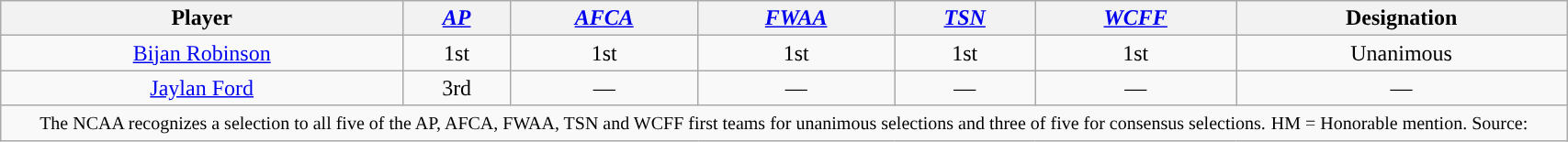<table class="wikitable" style="width: 90%;text-align: center;">
<tr>
<th>Player</th>
<th><a href='#'><span><em>AP</em></span></a></th>
<th><a href='#'><span><em>AFCA</em></span></a></th>
<th><a href='#'><span><em>FWAA</em></span></a></th>
<th><a href='#'><span><em>TSN</em></span></a></th>
<th><a href='#'><span><em>WCFF</em></span></a></th>
<th>Designation</th>
</tr>
<tr align="center">
<td><a href='#'>Bijan Robinson</a></td>
<td>1st</td>
<td>1st</td>
<td>1st</td>
<td>1st</td>
<td>1st</td>
<td>Unanimous</td>
</tr>
<tr align="center">
<td><a href='#'>Jaylan Ford</a></td>
<td>3rd</td>
<td>—</td>
<td>—</td>
<td>—</td>
<td>—</td>
<td>—</td>
</tr>
<tr align="center">
<td colspan=7><small>The NCAA recognizes a selection to all five of the AP, AFCA, FWAA, TSN and WCFF first teams for unanimous selections and three of five for consensus selections.</small> <small>HM = Honorable mention. Source: </small></td>
</tr>
</table>
